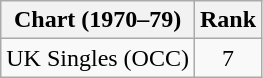<table class="wikitable">
<tr>
<th>Chart (1970–79)</th>
<th>Rank</th>
</tr>
<tr>
<td>UK Singles (OCC)</td>
<td style="text-align:center;">7</td>
</tr>
</table>
